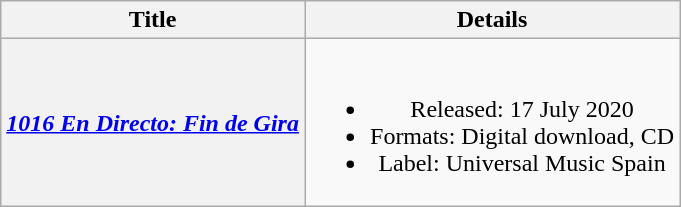<table class="wikitable plainrowheaders" style="text-align:center;">
<tr>
<th scope="col">Title</th>
<th scope="col">Details</th>
</tr>
<tr>
<th scope="row"><em><a href='#'>1016 En Directo: Fin de Gira</a></em></th>
<td><br><ul><li>Released: 17 July 2020</li><li>Formats: Digital download, CD</li><li>Label: Universal Music Spain</li></ul></td>
</tr>
</table>
